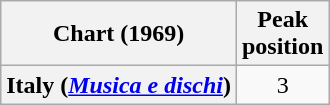<table class="wikitable plainrowheaders" style="text-align:center">
<tr>
<th scope="col">Chart (1969)</th>
<th scope="col">Peak<br>position</th>
</tr>
<tr>
<th scope="row">Italy (<em><a href='#'>Musica e dischi</a></em>)</th>
<td style="text-align:center">3</td>
</tr>
</table>
